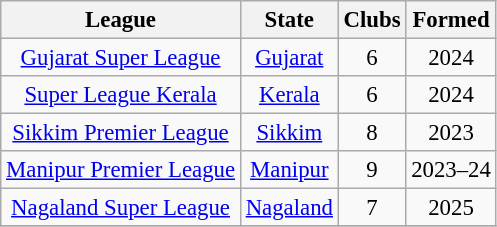<table class="wikitable" style="text-align: center; font-size:95%;">
<tr>
<th>League</th>
<th>State</th>
<th>Clubs</th>
<th>Formed</th>
</tr>
<tr>
<td><a href='#'>Gujarat Super League</a></td>
<td><a href='#'>Gujarat</a></td>
<td>6</td>
<td>2024</td>
</tr>
<tr>
<td><a href='#'>Super League Kerala</a></td>
<td><a href='#'>Kerala</a></td>
<td>6</td>
<td>2024</td>
</tr>
<tr>
<td><a href='#'>Sikkim Premier League</a></td>
<td><a href='#'>Sikkim</a></td>
<td>8</td>
<td>2023</td>
</tr>
<tr>
<td><a href='#'>Manipur Premier League</a></td>
<td><a href='#'>Manipur</a></td>
<td>9</td>
<td>2023–24</td>
</tr>
<tr>
<td><a href='#'>Nagaland Super League</a></td>
<td><a href='#'>Nagaland</a></td>
<td>7</td>
<td>2025</td>
</tr>
<tr>
</tr>
</table>
